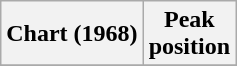<table class="wikitable plainrowheaders">
<tr>
<th scope="col">Chart (1968)</th>
<th scope="col">Peak<br>position</th>
</tr>
<tr>
</tr>
</table>
